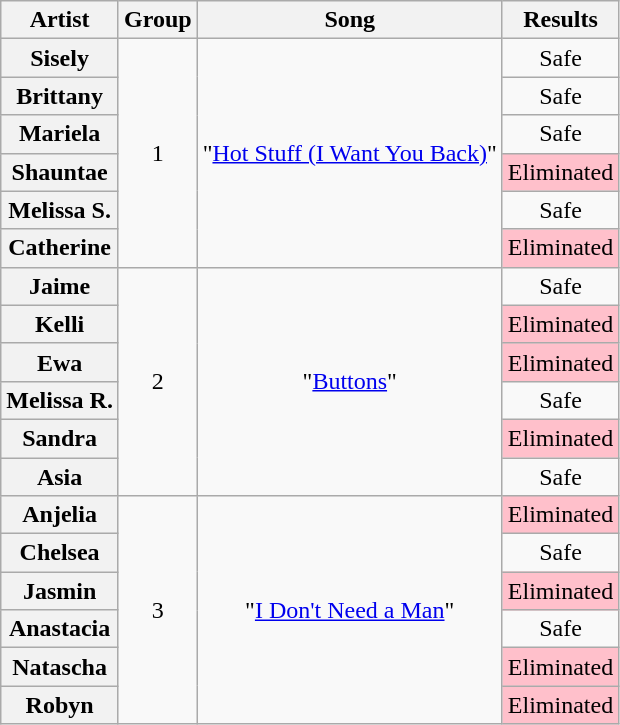<table class="wikitable plainrowheaders" style="text-align:center;">
<tr>
<th scope="col">Artist</th>
<th scope="col">Group</th>
<th scope="col">Song</th>
<th scope="col">Results</th>
</tr>
<tr>
<th scope="row">Sisely</th>
<td rowspan="6">1</td>
<td rowspan="6">"<a href='#'>Hot Stuff (I Want You Back)</a>"</td>
<td>Safe</td>
</tr>
<tr>
<th scope="row">Brittany</th>
<td>Safe</td>
</tr>
<tr>
<th scope="row">Mariela</th>
<td>Safe</td>
</tr>
<tr>
<th scope="row">Shauntae</th>
<td style="background:pink;">Eliminated</td>
</tr>
<tr>
<th scope="row">Melissa S.</th>
<td>Safe</td>
</tr>
<tr>
<th scope="row">Catherine</th>
<td style="background:pink;">Eliminated</td>
</tr>
<tr>
<th scope="row">Jaime</th>
<td rowspan="6">2</td>
<td rowspan="6">"<a href='#'>Buttons</a>"</td>
<td>Safe</td>
</tr>
<tr>
<th scope="row">Kelli</th>
<td style="background:pink;">Eliminated</td>
</tr>
<tr>
<th scope="row">Ewa</th>
<td style="background:pink;">Eliminated</td>
</tr>
<tr>
<th scope="row">Melissa R.</th>
<td>Safe</td>
</tr>
<tr>
<th scope="row">Sandra</th>
<td style="background:pink;">Eliminated</td>
</tr>
<tr>
<th scope="row">Asia</th>
<td>Safe</td>
</tr>
<tr>
<th scope="row">Anjelia</th>
<td rowspan="6">3</td>
<td rowspan="6">"<a href='#'>I Don't Need a Man</a>"</td>
<td style="background:pink;">Eliminated</td>
</tr>
<tr>
<th scope="row">Chelsea</th>
<td>Safe</td>
</tr>
<tr>
<th scope="row">Jasmin</th>
<td style="background:pink;">Eliminated</td>
</tr>
<tr>
<th scope="row">Anastacia</th>
<td>Safe</td>
</tr>
<tr>
<th scope="row">Natascha</th>
<td style="background:pink;">Eliminated</td>
</tr>
<tr>
<th scope="row">Robyn</th>
<td style="background:pink;">Eliminated</td>
</tr>
</table>
